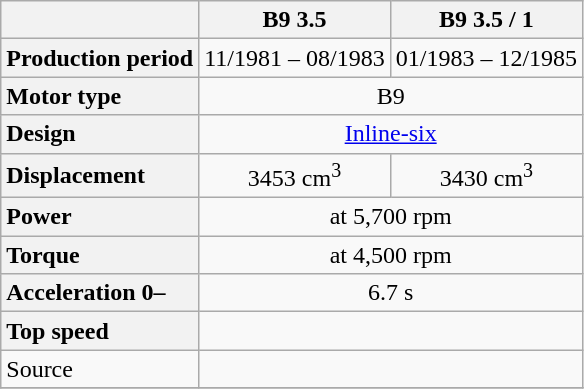<table class="wikitable">
<tr>
<th style="text-align:left"></th>
<th style="text-align:center">B9 3.5</th>
<th style="text-align:center">B9 3.5 / 1</th>
</tr>
<tr>
<th style="text-align:left">Production period</th>
<td style="text-align:center">11/1981 – 08/1983</td>
<td style="text-align:center">01/1983 – 12/1985</td>
</tr>
<tr>
<th style="text-align:left">Motor type</th>
<td style="text-align:center" colspan="2">B9</td>
</tr>
<tr>
<th style="text-align:left">Design</th>
<td style="text-align:center" colspan="2"><a href='#'>Inline-six</a></td>
</tr>
<tr>
<th style="text-align:left">Displacement</th>
<td style="text-align:center">3453 cm<sup>3</sup></td>
<td style="text-align:center">3430 cm<sup>3</sup></td>
</tr>
<tr>
<th style="text-align:left">Power</th>
<td style="text-align:center" colspan="2"> at 5,700 rpm</td>
</tr>
<tr>
<th style="text-align:left">Torque</th>
<td style="text-align:center" colspan="2"> at 4,500 rpm</td>
</tr>
<tr>
<th style="text-align:left">Acceleration 0–</th>
<td style="text-align:center" colspan="2">6.7 s</td>
</tr>
<tr>
<th style="text-align:left">Top speed</th>
<td style="text-align:center" colspan="2"></td>
</tr>
<tr>
<td>Source</td>
<td colspan="2"></td>
</tr>
<tr>
</tr>
</table>
